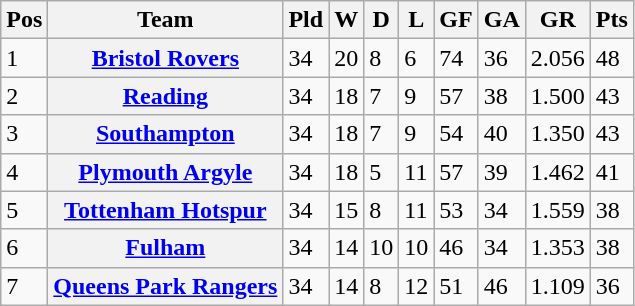<table class="wikitable sortable">
<tr>
<th><abbr>Pos</abbr></th>
<th align="left">Team</th>
<th><abbr>Pld</abbr></th>
<th><abbr>W</abbr></th>
<th><abbr>D</abbr></th>
<th><abbr>L</abbr></th>
<th><abbr>GF</abbr></th>
<th><abbr>GA</abbr></th>
<th><abbr>GR</abbr></th>
<th><abbr>Pts</abbr></th>
</tr>
<tr>
<td>1</td>
<th align="left"><a href='#'>Bristol Rovers</a></th>
<td>34</td>
<td>20</td>
<td>8</td>
<td>6</td>
<td>74</td>
<td>36</td>
<td>2.056</td>
<td>48</td>
</tr>
<tr>
<td>2</td>
<th align="left"><a href='#'>Reading</a></th>
<td>34</td>
<td>18</td>
<td>7</td>
<td>9</td>
<td>57</td>
<td>38</td>
<td>1.500</td>
<td>43</td>
</tr>
<tr>
<td>3</td>
<th align="left"><a href='#'>Southampton</a></th>
<td>34</td>
<td>18</td>
<td>7</td>
<td>9</td>
<td>54</td>
<td>40</td>
<td>1.350</td>
<td>43</td>
</tr>
<tr>
<td>4</td>
<th align="left"><a href='#'>Plymouth Argyle</a></th>
<td>34</td>
<td>18</td>
<td>5</td>
<td>11</td>
<td>57</td>
<td>39</td>
<td>1.462</td>
<td>41</td>
</tr>
<tr>
<td>5</td>
<th align="left"><a href='#'>Tottenham Hotspur</a></th>
<td>34</td>
<td>15</td>
<td>8</td>
<td>11</td>
<td>53</td>
<td>34</td>
<td>1.559</td>
<td>38</td>
</tr>
<tr>
<td>6</td>
<th align="left"><a href='#'>Fulham</a></th>
<td>34</td>
<td>14</td>
<td>10</td>
<td>10</td>
<td>46</td>
<td>34</td>
<td>1.353</td>
<td>38</td>
</tr>
<tr>
<td>7</td>
<th align="left"><a href='#'>Queens Park Rangers</a></th>
<td>34</td>
<td>14</td>
<td>8</td>
<td>12</td>
<td>51</td>
<td>46</td>
<td>1.109</td>
<td>36</td>
</tr>
</table>
